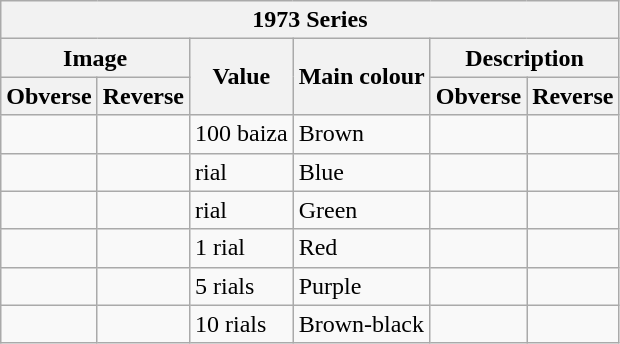<table class="wikitable">
<tr>
<th colspan="6">1973 Series</th>
</tr>
<tr>
<th colspan="2">Image</th>
<th rowspan="2">Value</th>
<th rowspan="2">Main colour</th>
<th colspan="2">Description</th>
</tr>
<tr>
<th>Obverse</th>
<th>Reverse</th>
<th>Obverse</th>
<th>Reverse</th>
</tr>
<tr>
<td></td>
<td></td>
<td>100 baiza</td>
<td>Brown</td>
<td></td>
<td></td>
</tr>
<tr>
<td></td>
<td></td>
<td> rial</td>
<td>Blue</td>
<td></td>
<td></td>
</tr>
<tr>
<td></td>
<td></td>
<td> rial</td>
<td>Green</td>
<td></td>
<td></td>
</tr>
<tr>
<td></td>
<td></td>
<td>1 rial</td>
<td>Red</td>
<td></td>
<td></td>
</tr>
<tr>
<td></td>
<td></td>
<td>5 rials</td>
<td>Purple</td>
<td></td>
<td></td>
</tr>
<tr>
<td></td>
<td></td>
<td>10 rials</td>
<td>Brown-black</td>
<td></td>
<td></td>
</tr>
</table>
